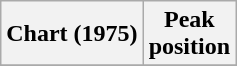<table class="wikitable sortable plainrowheaders" style="text-align:center">
<tr>
<th scope="col">Chart (1975)</th>
<th scope="col">Peak<br>position</th>
</tr>
<tr>
</tr>
</table>
